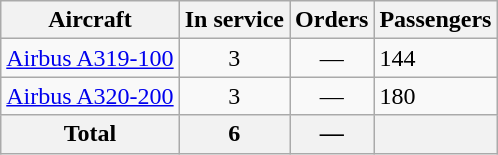<table class="wikitable">
<tr>
<th>Aircraft</th>
<th>In service</th>
<th>Orders</th>
<th>Passengers</th>
</tr>
<tr>
<td><a href='#'>Airbus A319-100</a></td>
<td style="text-align:center ">3</td>
<td style="text-align:center ">—</td>
<td>144</td>
</tr>
<tr>
<td><a href='#'>Airbus A320-200</a></td>
<td style="text-align:center ">3</td>
<td style="text-align:center ">—</td>
<td>180</td>
</tr>
<tr>
<th>Total</th>
<th>6</th>
<th>—</th>
<th></th>
</tr>
</table>
